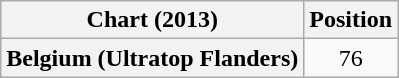<table class="wikitable plainrowheaders" style="text-align: center;">
<tr>
<th>Chart (2013)</th>
<th>Position</th>
</tr>
<tr>
<th scope="row">Belgium (Ultratop Flanders)</th>
<td>76</td>
</tr>
</table>
